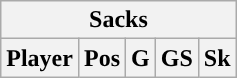<table class="wikitable" style="text-align:center">
<tr>
<th colspan="5">Sacks</th>
</tr>
<tr>
<th>Player</th>
<th>Pos</th>
<th>G</th>
<th>GS</th>
<th>Sk</th>
</tr>
</table>
